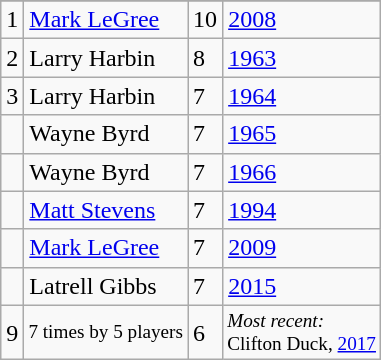<table class="wikitable">
<tr>
</tr>
<tr>
<td>1</td>
<td><a href='#'>Mark LeGree</a></td>
<td>10</td>
<td><a href='#'>2008</a></td>
</tr>
<tr>
<td>2</td>
<td>Larry Harbin</td>
<td>8</td>
<td><a href='#'>1963</a></td>
</tr>
<tr>
<td>3</td>
<td>Larry Harbin</td>
<td>7</td>
<td><a href='#'>1964</a></td>
</tr>
<tr>
<td></td>
<td>Wayne Byrd</td>
<td>7</td>
<td><a href='#'>1965</a></td>
</tr>
<tr>
<td></td>
<td>Wayne Byrd</td>
<td>7</td>
<td><a href='#'>1966</a></td>
</tr>
<tr>
<td></td>
<td><a href='#'>Matt Stevens</a></td>
<td>7</td>
<td><a href='#'>1994</a></td>
</tr>
<tr>
<td></td>
<td><a href='#'>Mark LeGree</a></td>
<td>7</td>
<td><a href='#'>2009</a></td>
</tr>
<tr>
<td></td>
<td>Latrell Gibbs</td>
<td>7</td>
<td><a href='#'>2015</a></td>
</tr>
<tr>
<td>9</td>
<td style="font-size:80%;">7 times by 5 players</td>
<td>6</td>
<td colspan=2 style="font-size:80%;"><em>Most recent:</em><br>Clifton Duck, <a href='#'>2017</a></td>
</tr>
</table>
